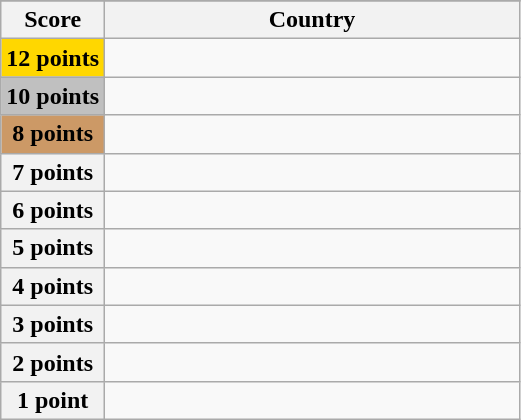<table class="wikitable">
<tr>
</tr>
<tr>
<th scope="col" width="20%">Score</th>
<th scope="col">Country</th>
</tr>
<tr>
<th scope="row" style="background:gold">12 points</th>
<td></td>
</tr>
<tr>
<th scope="row" style="background:silver">10 points</th>
<td></td>
</tr>
<tr>
<th scope="row" style="background:#CC9966">8 points</th>
<td></td>
</tr>
<tr>
<th scope="row">7 points</th>
<td></td>
</tr>
<tr>
<th scope="row">6 points</th>
<td></td>
</tr>
<tr>
<th scope="row">5 points</th>
<td></td>
</tr>
<tr>
<th scope="row">4 points</th>
<td></td>
</tr>
<tr>
<th scope="row">3 points</th>
<td></td>
</tr>
<tr>
<th scope="row">2 points</th>
<td></td>
</tr>
<tr>
<th scope="row">1 point</th>
<td></td>
</tr>
</table>
